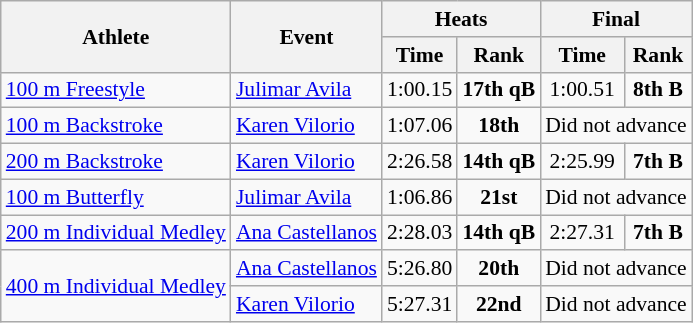<table class=wikitable style="font-size:90%">
<tr>
<th rowspan="2">Athlete</th>
<th rowspan="2">Event</th>
<th colspan="2">Heats</th>
<th colspan="2">Final</th>
</tr>
<tr>
<th>Time</th>
<th>Rank</th>
<th>Time</th>
<th>Rank</th>
</tr>
<tr>
<td><a href='#'>100 m Freestyle</a></td>
<td><a href='#'>Julimar Avila</a></td>
<td align=center>1:00.15</td>
<td align=center><strong>17th qB</strong></td>
<td align=center>1:00.51</td>
<td align=center><strong>8th B</strong></td>
</tr>
<tr>
<td><a href='#'>100 m Backstroke</a></td>
<td><a href='#'>Karen Vilorio</a></td>
<td align=center>1:07.06</td>
<td align=center><strong>18th</strong></td>
<td align=center colspan=2>Did not advance</td>
</tr>
<tr>
<td><a href='#'>200 m Backstroke</a></td>
<td><a href='#'>Karen Vilorio</a></td>
<td align=center>2:26.58</td>
<td align=center><strong>14th qB</strong></td>
<td align=center>2:25.99</td>
<td align=center><strong>7th B</strong></td>
</tr>
<tr>
<td><a href='#'>100 m Butterfly</a></td>
<td><a href='#'>Julimar Avila</a></td>
<td align=center>1:06.86</td>
<td align=center><strong>21st</strong></td>
<td align=center colspan=2>Did not advance</td>
</tr>
<tr>
<td><a href='#'>200 m Individual Medley</a></td>
<td><a href='#'>Ana Castellanos</a></td>
<td align=center>2:28.03</td>
<td align=center><strong>14th qB</strong></td>
<td align=center>2:27.31</td>
<td align=center><strong>7th B</strong></td>
</tr>
<tr>
<td rowspan=2><a href='#'>400 m Individual Medley</a></td>
<td><a href='#'>Ana Castellanos</a></td>
<td align=center>5:26.80</td>
<td align=center><strong>20th</strong></td>
<td align=center colspan=2>Did not advance</td>
</tr>
<tr>
<td><a href='#'>Karen Vilorio</a></td>
<td align=center>5:27.31</td>
<td align=center><strong>22nd</strong></td>
<td align=center colspan=2>Did not advance</td>
</tr>
</table>
